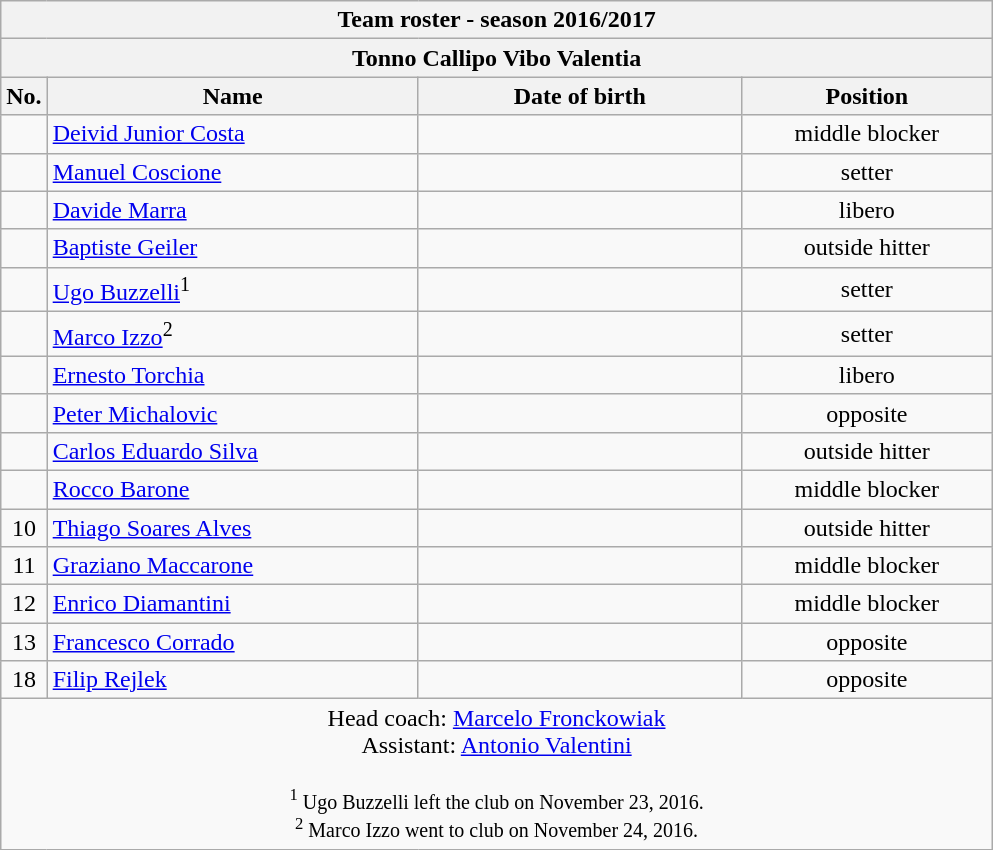<table class="wikitable collapsible collapsed sortable" style="font-size:100%; text-align:center;">
<tr>
<th colspan=6>Team roster - season 2016/2017</th>
</tr>
<tr>
<th colspan=6>Tonno Callipo Vibo Valentia</th>
</tr>
<tr>
<th>No.</th>
<th style="width:15em">Name</th>
<th style="width:13em">Date of birth</th>
<th style="width:10em">Position</th>
</tr>
<tr>
<td></td>
<td align=left> <a href='#'>Deivid Junior Costa</a></td>
<td align=right></td>
<td>middle blocker</td>
</tr>
<tr>
<td></td>
<td align=left> <a href='#'>Manuel Coscione</a></td>
<td align=right></td>
<td>setter</td>
</tr>
<tr>
<td></td>
<td align=left> <a href='#'>Davide Marra</a></td>
<td align=right></td>
<td>libero</td>
</tr>
<tr>
<td></td>
<td align=left> <a href='#'>Baptiste Geiler</a></td>
<td align=right></td>
<td>outside hitter</td>
</tr>
<tr>
<td></td>
<td align=left> <a href='#'>Ugo Buzzelli</a><sup>1</sup></td>
<td align=right></td>
<td>setter</td>
</tr>
<tr>
<td></td>
<td align=left> <a href='#'>Marco Izzo</a><sup>2</sup></td>
<td align=right></td>
<td>setter</td>
</tr>
<tr>
<td></td>
<td align=left> <a href='#'>Ernesto Torchia</a></td>
<td align=right></td>
<td>libero</td>
</tr>
<tr>
<td></td>
<td align=left> <a href='#'>Peter Michalovic</a></td>
<td align=right></td>
<td>opposite</td>
</tr>
<tr>
<td></td>
<td align=left> <a href='#'>Carlos Eduardo Silva</a></td>
<td align=right></td>
<td>outside hitter</td>
</tr>
<tr>
<td></td>
<td align=left> <a href='#'>Rocco Barone</a></td>
<td align=right></td>
<td>middle blocker</td>
</tr>
<tr>
<td>10</td>
<td align=left> <a href='#'>Thiago Soares Alves</a></td>
<td align=right></td>
<td>outside hitter</td>
</tr>
<tr>
<td>11</td>
<td align=left> <a href='#'>Graziano Maccarone</a></td>
<td align=right></td>
<td>middle blocker</td>
</tr>
<tr>
<td>12</td>
<td align=left> <a href='#'>Enrico Diamantini</a></td>
<td align=right></td>
<td>middle blocker</td>
</tr>
<tr>
<td>13</td>
<td align=left> <a href='#'>Francesco Corrado</a></td>
<td align=right></td>
<td>opposite</td>
</tr>
<tr>
<td>18</td>
<td align=left> <a href='#'>Filip Rejlek</a></td>
<td align=right></td>
<td>opposite</td>
</tr>
<tr>
<td colspan=4>Head coach: <a href='#'>Marcelo Fronckowiak</a><br>Assistant: <a href='#'>Antonio Valentini</a><br><br><small><sup>1</sup> Ugo Buzzelli left the club on November 23, 2016.</small><br>
<small><sup>2</sup> Marco Izzo went to club on November 24, 2016.</small><br></td>
</tr>
</table>
